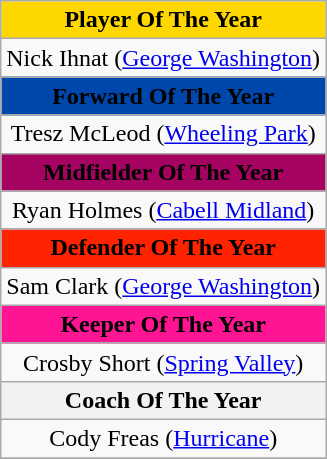<table class="wikitable" style="text-align:center">
<tr>
<th colspan="3" style="background-color: gold">Player Of The Year</th>
</tr>
<tr>
<td colspan="3">Nick Ihnat (<a href='#'>George Washington</a>)</td>
</tr>
<tr>
<th colspan="3" style="background-color: #0047AB">Forward Of The Year</th>
</tr>
<tr>
<td colspan="3">Tresz McLeod (<a href='#'>Wheeling Park</a>)</td>
</tr>
<tr>
<th colspan="3" style="background-color: #a60261">Midfielder Of The Year</th>
</tr>
<tr>
<td colspan="3">Ryan Holmes (<a href='#'>Cabell Midland</a>)</td>
</tr>
<tr>
<th colspan="3" style="background-color: #ff2301">Defender Of The Year</th>
</tr>
<tr>
<td colspan="3">Sam Clark (<a href='#'>George Washington</a>)</td>
</tr>
<tr>
<th colspan="3" style="background-color: #ff1493">Keeper Of The Year</th>
</tr>
<tr>
<td colspan="3">Crosby Short (<a href='#'>Spring Valley</a>)</td>
</tr>
<tr>
<th colspan="3">Coach Of The Year</th>
</tr>
<tr>
<td colspan="3">Cody Freas  (<a href='#'>Hurricane</a>)</td>
</tr>
<tr>
</tr>
</table>
